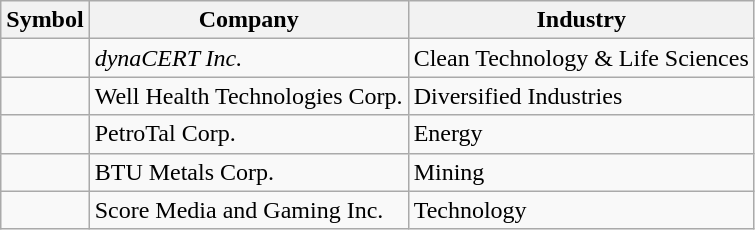<table class="wikitable">
<tr>
<th>Symbol</th>
<th>Company</th>
<th>Industry</th>
</tr>
<tr>
<td></td>
<td><em>dynaCERT Inc.</em></td>
<td>Clean Technology & Life Sciences</td>
</tr>
<tr>
<td></td>
<td>Well Health Technologies Corp.</td>
<td>Diversified Industries</td>
</tr>
<tr>
<td></td>
<td>PetroTal Corp.</td>
<td>Energy</td>
</tr>
<tr>
<td></td>
<td>BTU Metals Corp.</td>
<td>Mining</td>
</tr>
<tr>
<td></td>
<td>Score Media and Gaming Inc.</td>
<td>Technology</td>
</tr>
</table>
